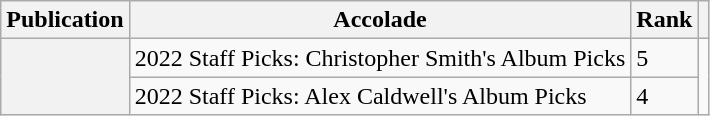<table class="sortable wikitable plainrowheaders mw-collapsible">
<tr>
<th scope="col">Publication</th>
<th scope="col" class="unsortable">Accolade</th>
<th scope="col">Rank</th>
<th scope="col" class="unsortable"></th>
</tr>
<tr>
<th scope="row" rowspan="2"><em></em></th>
<td>2022 Staff Picks: Christopher Smith's Album Picks</td>
<td>5</td>
<td rowspan="2"></td>
</tr>
<tr>
<td>2022 Staff Picks: Alex Caldwell's Album Picks</td>
<td>4</td>
</tr>
</table>
